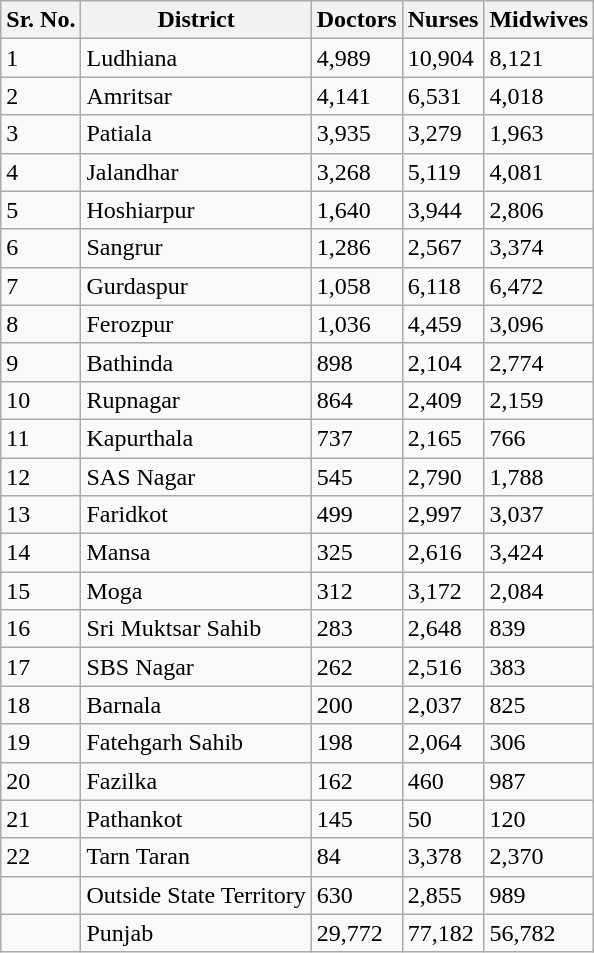<table class="wikitable sortable">
<tr>
<th>Sr. No.</th>
<th>District</th>
<th>Doctors</th>
<th>Nurses</th>
<th>Midwives</th>
</tr>
<tr>
<td>1</td>
<td>Ludhiana</td>
<td>4,989</td>
<td>10,904</td>
<td>8,121</td>
</tr>
<tr>
<td>2</td>
<td>Amritsar</td>
<td>4,141</td>
<td>6,531</td>
<td>4,018</td>
</tr>
<tr>
<td>3</td>
<td>Patiala</td>
<td>3,935</td>
<td>3,279</td>
<td>1,963</td>
</tr>
<tr>
<td>4</td>
<td>Jalandhar</td>
<td>3,268</td>
<td>5,119</td>
<td>4,081</td>
</tr>
<tr>
<td>5</td>
<td>Hoshiarpur</td>
<td>1,640</td>
<td>3,944</td>
<td>2,806</td>
</tr>
<tr>
<td>6</td>
<td>Sangrur</td>
<td>1,286</td>
<td>2,567</td>
<td>3,374</td>
</tr>
<tr>
<td>7</td>
<td>Gurdaspur</td>
<td>1,058</td>
<td>6,118</td>
<td>6,472</td>
</tr>
<tr>
<td>8</td>
<td>Ferozpur</td>
<td>1,036</td>
<td>4,459</td>
<td>3,096</td>
</tr>
<tr>
<td>9</td>
<td>Bathinda</td>
<td>898</td>
<td>2,104</td>
<td>2,774</td>
</tr>
<tr>
<td>10</td>
<td>Rupnagar</td>
<td>864</td>
<td>2,409</td>
<td>2,159</td>
</tr>
<tr>
<td>11</td>
<td>Kapurthala</td>
<td>737</td>
<td>2,165</td>
<td>766</td>
</tr>
<tr>
<td>12</td>
<td>SAS Nagar</td>
<td>545</td>
<td>2,790</td>
<td>1,788</td>
</tr>
<tr>
<td>13</td>
<td>Faridkot</td>
<td>499</td>
<td>2,997</td>
<td>3,037</td>
</tr>
<tr>
<td>14</td>
<td>Mansa</td>
<td>325</td>
<td>2,616</td>
<td>3,424</td>
</tr>
<tr>
<td>15</td>
<td>Moga</td>
<td>312</td>
<td>3,172</td>
<td>2,084</td>
</tr>
<tr>
<td>16</td>
<td>Sri Muktsar Sahib</td>
<td>283</td>
<td>2,648</td>
<td>839</td>
</tr>
<tr>
<td>17</td>
<td>SBS Nagar</td>
<td>262</td>
<td>2,516</td>
<td>383</td>
</tr>
<tr>
<td>18</td>
<td>Barnala</td>
<td>200</td>
<td>2,037</td>
<td>825</td>
</tr>
<tr>
<td>19</td>
<td>Fatehgarh Sahib</td>
<td>198</td>
<td>2,064</td>
<td>306</td>
</tr>
<tr>
<td>20</td>
<td>Fazilka</td>
<td>162</td>
<td>460</td>
<td>987</td>
</tr>
<tr>
<td>21</td>
<td>Pathankot</td>
<td>145</td>
<td>50</td>
<td>120</td>
</tr>
<tr>
<td>22</td>
<td>Tarn Taran</td>
<td>84</td>
<td>3,378</td>
<td>2,370</td>
</tr>
<tr>
<td></td>
<td>Outside State Territory</td>
<td>630</td>
<td>2,855</td>
<td>989</td>
</tr>
<tr>
<td></td>
<td>Punjab</td>
<td>29,772</td>
<td>77,182</td>
<td>56,782</td>
</tr>
</table>
